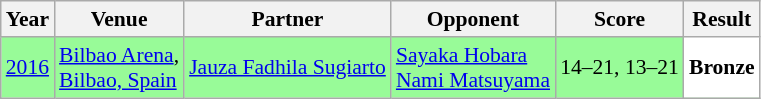<table class="sortable wikitable" style="font-size: 90%">
<tr>
<th>Year</th>
<th>Venue</th>
<th>Partner</th>
<th>Opponent</th>
<th>Score</th>
<th>Result</th>
</tr>
<tr style="background:#98FB98">
<td align="center"><a href='#'>2016</a></td>
<td align="left"><a href='#'>Bilbao Arena</a>,<br><a href='#'>Bilbao, Spain</a></td>
<td align="left"> <a href='#'>Jauza Fadhila Sugiarto</a></td>
<td align="left"> <a href='#'>Sayaka Hobara</a> <br>  <a href='#'>Nami Matsuyama</a></td>
<td align="left">14–21, 13–21</td>
<td style="text-align:left; background:white"> <strong>Bronze</strong></td>
</tr>
</table>
